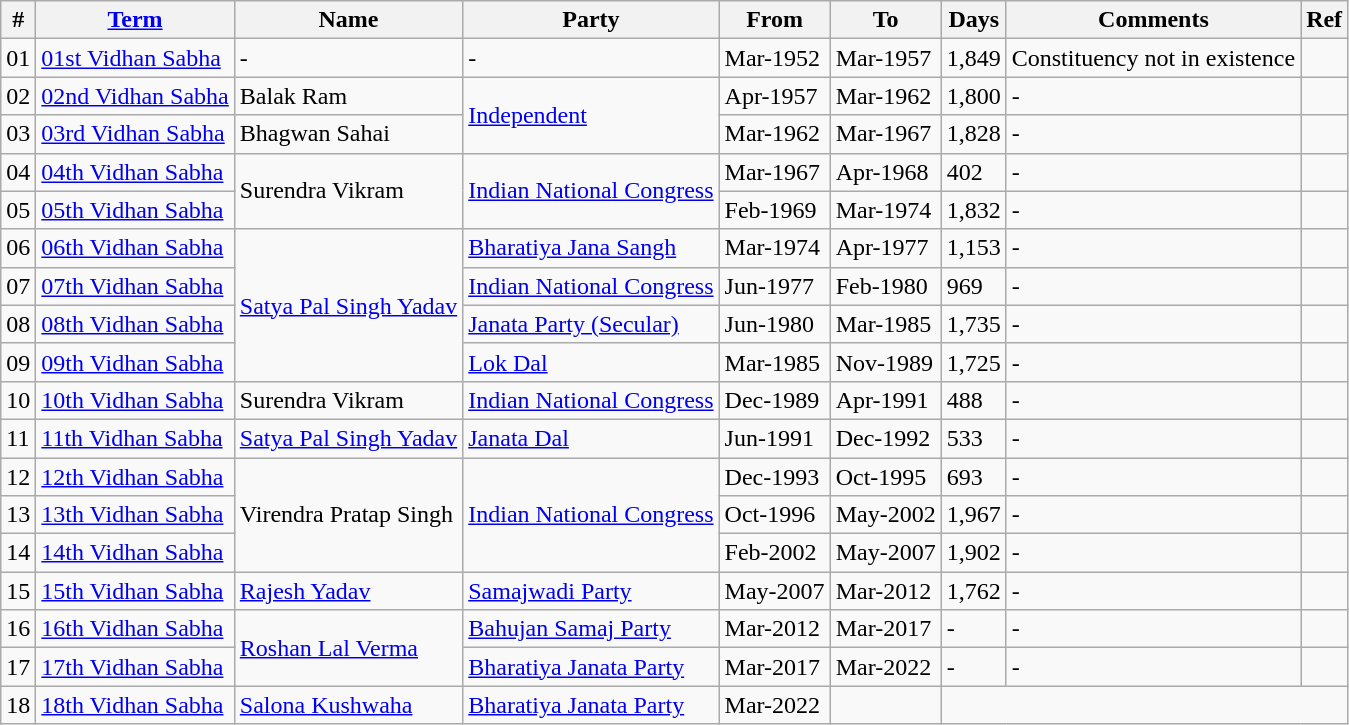<table class="wikitable sortable">
<tr>
<th>#</th>
<th><a href='#'>Term</a></th>
<th>Name</th>
<th>Party</th>
<th>From</th>
<th>To</th>
<th>Days</th>
<th>Comments</th>
<th>Ref</th>
</tr>
<tr>
<td>01</td>
<td><a href='#'>01st Vidhan Sabha</a></td>
<td>-</td>
<td>-</td>
<td>Mar-1952</td>
<td>Mar-1957</td>
<td>1,849</td>
<td>Constituency not in existence</td>
<td></td>
</tr>
<tr>
<td>02</td>
<td><a href='#'>02nd Vidhan Sabha</a></td>
<td>Balak Ram</td>
<td rowspan="2"><a href='#'>Independent</a></td>
<td>Apr-1957</td>
<td>Mar-1962</td>
<td>1,800</td>
<td>-</td>
<td></td>
</tr>
<tr>
<td>03</td>
<td><a href='#'>03rd Vidhan Sabha</a></td>
<td>Bhagwan  Sahai</td>
<td>Mar-1962</td>
<td>Mar-1967</td>
<td>1,828</td>
<td>-</td>
<td></td>
</tr>
<tr>
<td>04</td>
<td><a href='#'>04th Vidhan Sabha</a></td>
<td rowspan="2">Surendra  Vikram</td>
<td rowspan="2"><a href='#'>Indian National Congress</a></td>
<td>Mar-1967</td>
<td>Apr-1968</td>
<td>402</td>
<td>-</td>
<td></td>
</tr>
<tr>
<td>05</td>
<td><a href='#'>05th Vidhan Sabha</a></td>
<td>Feb-1969</td>
<td>Mar-1974</td>
<td>1,832</td>
<td>-</td>
<td></td>
</tr>
<tr>
<td>06</td>
<td><a href='#'>06th Vidhan Sabha</a></td>
<td rowspan="4"><a href='#'>Satya Pal Singh Yadav</a></td>
<td><a href='#'>Bharatiya Jana Sangh</a></td>
<td>Mar-1974</td>
<td>Apr-1977</td>
<td>1,153</td>
<td>-</td>
<td></td>
</tr>
<tr>
<td>07</td>
<td><a href='#'>07th Vidhan Sabha</a></td>
<td><a href='#'>Indian National Congress</a></td>
<td>Jun-1977</td>
<td>Feb-1980</td>
<td>969</td>
<td>-</td>
<td></td>
</tr>
<tr>
<td>08</td>
<td><a href='#'>08th Vidhan Sabha</a></td>
<td><a href='#'>Janata Party (Secular)</a></td>
<td>Jun-1980</td>
<td>Mar-1985</td>
<td>1,735</td>
<td>-</td>
<td></td>
</tr>
<tr>
<td>09</td>
<td><a href='#'>09th Vidhan Sabha</a></td>
<td><a href='#'>Lok Dal</a></td>
<td>Mar-1985</td>
<td>Nov-1989</td>
<td>1,725</td>
<td>-</td>
<td></td>
</tr>
<tr>
<td>10</td>
<td><a href='#'>10th Vidhan Sabha</a></td>
<td>Surendra  Vikram</td>
<td><a href='#'>Indian National Congress</a></td>
<td>Dec-1989</td>
<td>Apr-1991</td>
<td>488</td>
<td>-</td>
<td></td>
</tr>
<tr>
<td>11</td>
<td><a href='#'>11th Vidhan Sabha</a></td>
<td><a href='#'>Satya Pal Singh Yadav</a></td>
<td><a href='#'>Janata Dal</a></td>
<td>Jun-1991</td>
<td>Dec-1992</td>
<td>533</td>
<td>-</td>
<td></td>
</tr>
<tr>
<td>12</td>
<td><a href='#'>12th Vidhan Sabha</a></td>
<td rowspan="3">Virendra  Pratap Singh</td>
<td rowspan="3"><a href='#'>Indian National Congress</a></td>
<td>Dec-1993</td>
<td>Oct-1995</td>
<td>693</td>
<td>-</td>
<td></td>
</tr>
<tr>
<td>13</td>
<td><a href='#'>13th Vidhan Sabha</a></td>
<td>Oct-1996</td>
<td>May-2002</td>
<td>1,967</td>
<td>-</td>
<td></td>
</tr>
<tr>
<td>14</td>
<td><a href='#'>14th Vidhan Sabha</a></td>
<td>Feb-2002</td>
<td>May-2007</td>
<td>1,902</td>
<td>-</td>
<td></td>
</tr>
<tr>
<td>15</td>
<td><a href='#'>15th Vidhan Sabha</a></td>
<td><a href='#'>Rajesh Yadav</a></td>
<td><a href='#'>Samajwadi Party</a></td>
<td>May-2007</td>
<td>Mar-2012</td>
<td>1,762</td>
<td>-</td>
<td></td>
</tr>
<tr>
<td>16</td>
<td><a href='#'>16th Vidhan Sabha</a></td>
<td rowspan = "2"><a href='#'>Roshan Lal Verma</a></td>
<td><a href='#'>Bahujan Samaj Party</a></td>
<td>Mar-2012</td>
<td>Mar-2017</td>
<td>-</td>
<td>-</td>
<td></td>
</tr>
<tr>
<td>17</td>
<td><a href='#'>17th Vidhan Sabha</a></td>
<td><a href='#'>Bharatiya Janata Party</a></td>
<td>Mar-2017</td>
<td>Mar-2022</td>
<td>-</td>
<td>-</td>
<td></td>
</tr>
<tr>
<td>18</td>
<td><a href='#'>18th Vidhan Sabha</a></td>
<td><a href='#'>Salona Kushwaha</a></td>
<td><a href='#'>Bharatiya Janata Party</a></td>
<td>Mar-2022</td>
<td></td>
</tr>
</table>
